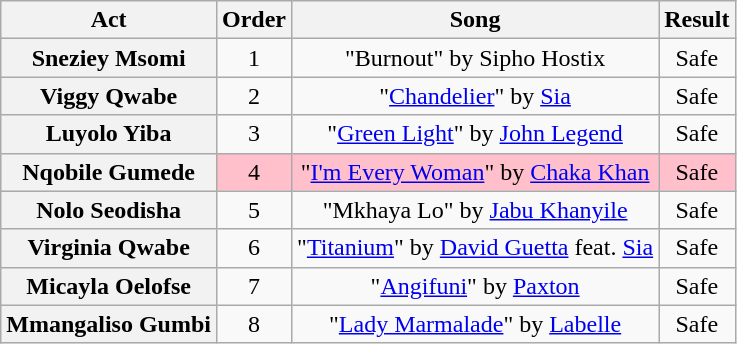<table class="wikitable plainrowheaders" style="text-align:center;">
<tr>
<th scope="col">Act</th>
<th scope="col">Order</th>
<th scope="col">Song</th>
<th scope="col">Result</th>
</tr>
<tr>
<th scope=row>Sneziey Msomi</th>
<td>1</td>
<td>"Burnout" by Sipho Hostix</td>
<td>Safe</td>
</tr>
<tr>
<th scope=row>Viggy Qwabe</th>
<td>2</td>
<td>"<a href='#'>Chandelier</a>" by <a href='#'>Sia</a></td>
<td>Safe</td>
</tr>
<tr>
<th scope=row>Luyolo Yiba</th>
<td>3</td>
<td>"<a href='#'>Green Light</a>" by <a href='#'>John Legend</a></td>
<td>Safe</td>
</tr>
<tr style="background:pink;">
<th scope=row>Nqobile Gumede</th>
<td>4</td>
<td>"<a href='#'>I'm Every Woman</a>" by <a href='#'>Chaka Khan</a></td>
<td>Safe</td>
</tr>
<tr>
<th scope=row>Nolo Seodisha</th>
<td>5</td>
<td>"Mkhaya Lo" by <a href='#'>Jabu Khanyile</a></td>
<td>Safe</td>
</tr>
<tr>
<th scope=row>Virginia Qwabe</th>
<td>6</td>
<td>"<a href='#'>Titanium</a>" by <a href='#'>David Guetta</a> feat. <a href='#'>Sia</a></td>
<td>Safe</td>
</tr>
<tr>
<th scope=row>Micayla Oelofse</th>
<td>7</td>
<td>"<a href='#'>Angifuni</a>" by <a href='#'>Paxton</a></td>
<td>Safe</td>
</tr>
<tr>
<th scope=row>Mmangaliso Gumbi</th>
<td>8</td>
<td>"<a href='#'>Lady Marmalade</a>" by <a href='#'>Labelle</a></td>
<td>Safe</td>
</tr>
</table>
